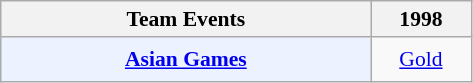<table class="wikitable" style="font-size: 90%; text-align:center">
<tr>
<th width=180>Team Events</th>
<th>1998</th>
</tr>
<tr style="height: 30px;">
<td bgcolor=ECF2FF style="width: 240px;align=left"><strong><a href='#'>Asian Games</a></strong></td>
<td style="width: 60px"> <a href='#'>Gold</a></td>
</tr>
</table>
